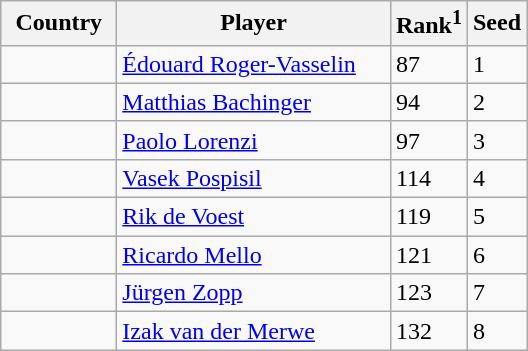<table class="sortable wikitable">
<tr>
<th width="70">Country</th>
<th width="175">Player</th>
<th>Rank<sup>1</sup></th>
<th>Seed</th>
</tr>
<tr>
<td></td>
<td><a href='#'>Édouard Roger-Vasselin</a></td>
<td>87</td>
<td>1</td>
</tr>
<tr>
<td></td>
<td><a href='#'>Matthias Bachinger</a></td>
<td>94</td>
<td>2</td>
</tr>
<tr>
<td></td>
<td><a href='#'>Paolo Lorenzi</a></td>
<td>97</td>
<td>3</td>
</tr>
<tr>
<td></td>
<td><a href='#'>Vasek Pospisil</a></td>
<td>114</td>
<td>4</td>
</tr>
<tr>
<td></td>
<td><a href='#'>Rik de Voest</a></td>
<td>119</td>
<td>5</td>
</tr>
<tr>
<td></td>
<td><a href='#'>Ricardo Mello</a></td>
<td>121</td>
<td>6</td>
</tr>
<tr>
<td></td>
<td><a href='#'>Jürgen Zopp</a></td>
<td>123</td>
<td>7</td>
</tr>
<tr>
<td></td>
<td><a href='#'>Izak van der Merwe</a></td>
<td>132</td>
<td>8</td>
</tr>
</table>
